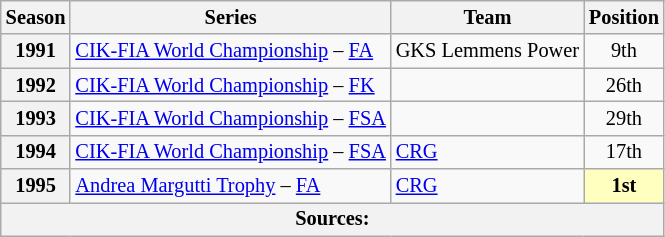<table class="wikitable" style="font-size: 85%; text-align:center">
<tr>
<th>Season</th>
<th>Series</th>
<th>Team</th>
<th>Position</th>
</tr>
<tr>
<th>1991</th>
<td align="left"><a href='#'>CIK-FIA World Championship</a> – <a href='#'>FA</a></td>
<td align="left">GKS Lemmens Power</td>
<td>9th</td>
</tr>
<tr>
<th>1992</th>
<td align="left"><a href='#'>CIK-FIA World Championship</a> – <a href='#'>FK</a></td>
<td align="left"></td>
<td>26th</td>
</tr>
<tr>
<th>1993</th>
<td align="left"><a href='#'>CIK-FIA World Championship</a> – <a href='#'>FSA</a></td>
<td align="left"></td>
<td>29th</td>
</tr>
<tr>
<th>1994</th>
<td align="left"><a href='#'>CIK-FIA World Championship</a> – <a href='#'>FSA</a></td>
<td align="left"><a href='#'>CRG</a></td>
<td>17th</td>
</tr>
<tr>
<th>1995</th>
<td align="left"><a href='#'>Andrea Margutti Trophy</a> – <a href='#'>FA</a></td>
<td align="left"><a href='#'>CRG</a></td>
<td style="background:#FFFFBF;"><strong>1st</strong></td>
</tr>
<tr>
<th colspan="4">Sources:</th>
</tr>
</table>
